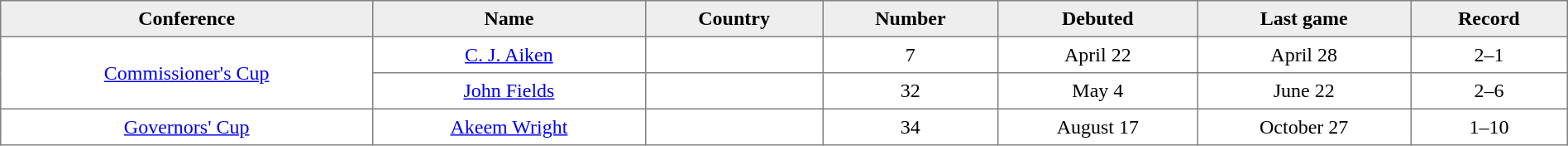<table border="1" style="border-collapse:collapse; text-align:center; width:100%;"  cellpadding="5">
<tr style="background:#eee;">
<th>Conference</th>
<th>Name</th>
<th>Country</th>
<th>Number</th>
<th>Debuted</th>
<th>Last game</th>
<th>Record</th>
</tr>
<tr>
<td rowspan=2><a href='#'>Commissioner's Cup</a></td>
<td><a href='#'>C. J. Aiken</a></td>
<td></td>
<td>7</td>
<td>April 22<br></td>
<td>April 28<br></td>
<td>2–1</td>
</tr>
<tr>
<td><a href='#'>John Fields</a></td>
<td></td>
<td>32</td>
<td>May 4<br></td>
<td>June 22<br></td>
<td>2–6</td>
</tr>
<tr>
<td><a href='#'>Governors' Cup</a></td>
<td><a href='#'>Akeem Wright</a></td>
<td></td>
<td>34</td>
<td>August 17<br></td>
<td>October 27<br></td>
<td>1–10</td>
</tr>
</table>
